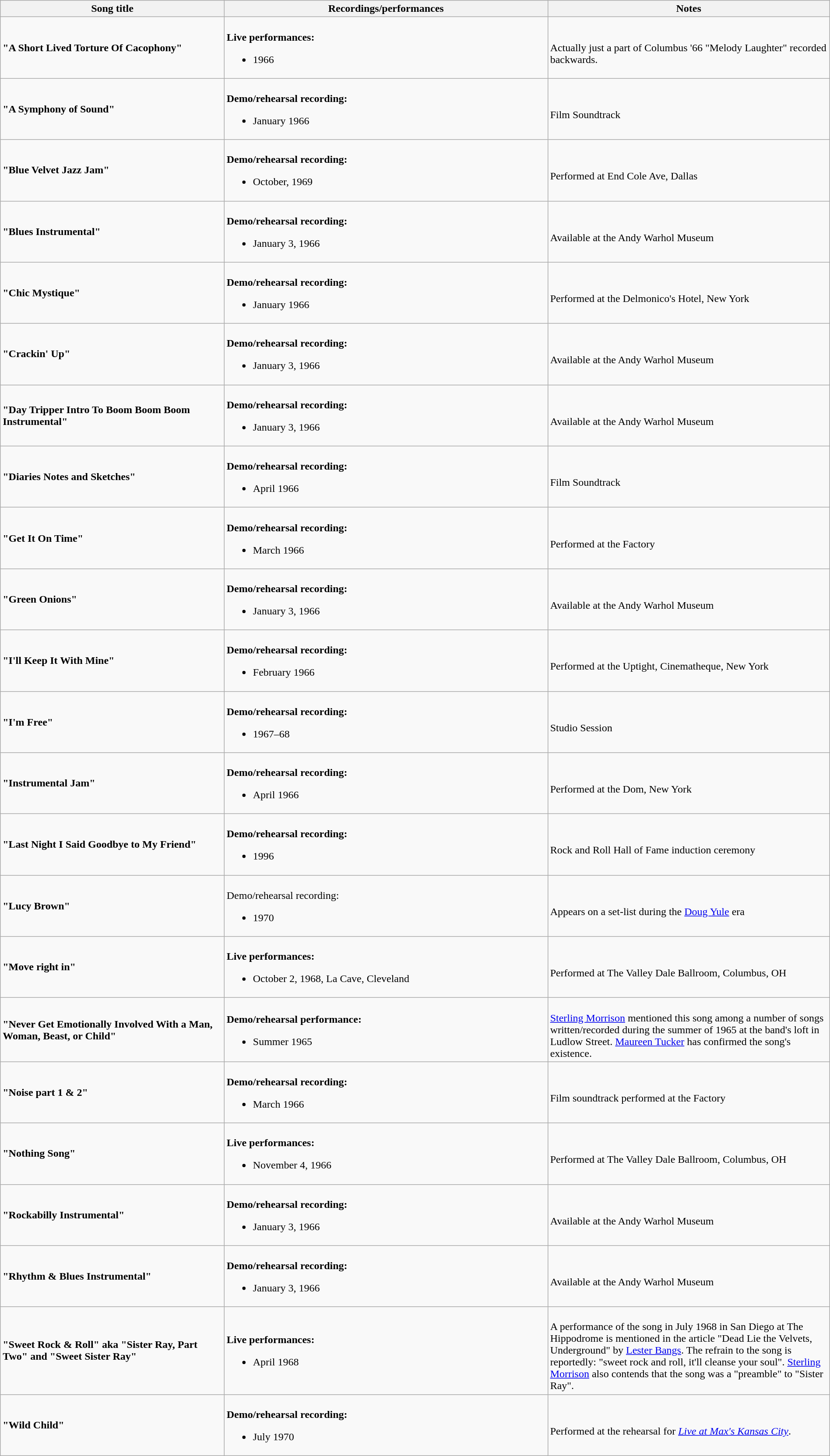<table class="wikitable" style="width:100%;">
<tr>
<th style="width:27%;">Song title</th>
<th style="width:39%;">Recordings/performances</th>
<th style="width:34%;">Notes</th>
</tr>
<tr>
<td><strong>"A Short Lived Torture Of Cacophony"</strong></td>
<td><br><strong>Live performances:</strong><ul><li>1966</li></ul></td>
<td><br>Actually just a part of Columbus '66 "Melody Laughter" recorded backwards.</td>
</tr>
<tr>
<td><strong>"A Symphony of Sound"</strong></td>
<td><br><strong>Demo/rehearsal recording:</strong><ul><li>January 1966</li></ul></td>
<td><br>Film Soundtrack</td>
</tr>
<tr>
<td><strong>"Blue Velvet Jazz Jam"</strong></td>
<td><br><strong>Demo/rehearsal recording:</strong><ul><li>October, 1969</li></ul></td>
<td><br>Performed at End Cole Ave, Dallas</td>
</tr>
<tr>
<td><strong>"Blues Instrumental"</strong></td>
<td><br><strong>Demo/rehearsal recording:</strong><ul><li>January 3, 1966</li></ul></td>
<td><br>Available at the Andy Warhol Museum</td>
</tr>
<tr>
<td><strong>"Chic Mystique"</strong></td>
<td><br><strong>Demo/rehearsal recording:</strong><ul><li>January 1966</li></ul></td>
<td><br>Performed at the Delmonico's Hotel, New York</td>
</tr>
<tr>
<td><strong>"Crackin' Up"</strong></td>
<td><br><strong>Demo/rehearsal recording:</strong><ul><li>January 3, 1966</li></ul></td>
<td><br>Available at the Andy Warhol Museum</td>
</tr>
<tr>
<td><strong>"Day Tripper Intro To Boom Boom Boom Instrumental"</strong></td>
<td><br><strong>Demo/rehearsal recording:</strong><ul><li>January 3, 1966</li></ul></td>
<td><br>Available at the Andy Warhol Museum</td>
</tr>
<tr>
<td><strong>"Diaries Notes and Sketches"</strong></td>
<td><br><strong>Demo/rehearsal recording:</strong><ul><li>April 1966</li></ul></td>
<td><br>Film Soundtrack</td>
</tr>
<tr>
<td><strong>"Get It On Time"</strong></td>
<td><br><strong>Demo/rehearsal recording:</strong><ul><li>March 1966</li></ul></td>
<td><br>Performed at the Factory</td>
</tr>
<tr>
<td><strong>"Green Onions"</strong></td>
<td><br><strong>Demo/rehearsal recording:</strong><ul><li>January 3, 1966</li></ul></td>
<td><br>Available at the Andy Warhol Museum</td>
</tr>
<tr>
<td><strong>"I'll Keep It With Mine"</strong></td>
<td><br><strong>Demo/rehearsal recording:</strong><ul><li>February 1966</li></ul></td>
<td><br>Performed at the Uptight, Cinematheque, New York</td>
</tr>
<tr>
<td><strong>"I'm Free"</strong></td>
<td><br><strong>Demo/rehearsal recording:</strong><ul><li>1967–68</li></ul></td>
<td><br>Studio Session</td>
</tr>
<tr>
<td><strong>"Instrumental Jam"</strong></td>
<td><br><strong>Demo/rehearsal recording:</strong><ul><li>April 1966</li></ul></td>
<td><br>Performed at the Dom, New York</td>
</tr>
<tr>
<td><strong>"Last Night I Said Goodbye to My Friend"</strong></td>
<td><br><strong>Demo/rehearsal recording:</strong><ul><li>1996</li></ul></td>
<td><br>Rock and Roll Hall of Fame induction ceremony</td>
</tr>
<tr>
<td><strong>"Lucy Brown"</strong></td>
<td><br>Demo/rehearsal recording:<ul><li>1970</li></ul></td>
<td><br>Appears on a set-list during the <a href='#'>Doug Yule</a> era</td>
</tr>
<tr>
<td><strong>"Move right in"</strong></td>
<td><br><strong>Live performances:</strong><ul><li>October 2, 1968, La Cave, Cleveland</li></ul></td>
<td><br>Performed at The Valley Dale Ballroom, Columbus, OH</td>
</tr>
<tr>
<td><strong>"Never Get Emotionally Involved With a Man, Woman, Beast, or Child"</strong></td>
<td><br><strong>Demo/rehearsal performance:</strong><ul><li>Summer 1965</li></ul></td>
<td><br><a href='#'>Sterling Morrison</a> mentioned this song among a number of songs written/recorded during the summer of 1965 at the band's loft in Ludlow Street. <a href='#'>Maureen Tucker</a> has confirmed the song's existence.</td>
</tr>
<tr>
<td><strong>"Noise part 1 & 2"</strong></td>
<td><br><strong>Demo/rehearsal recording:</strong><ul><li>March 1966</li></ul></td>
<td><br>Film soundtrack performed at the Factory</td>
</tr>
<tr>
<td><strong>"Nothing Song"</strong></td>
<td><br><strong>Live performances:</strong><ul><li>November 4, 1966</li></ul></td>
<td><br>Performed at The Valley Dale Ballroom, Columbus, OH</td>
</tr>
<tr>
<td><strong>"Rockabilly Instrumental"</strong></td>
<td><br><strong>Demo/rehearsal recording:</strong><ul><li>January 3, 1966</li></ul></td>
<td><br>Available at the Andy Warhol Museum</td>
</tr>
<tr>
<td><strong>"Rhythm & Blues Instrumental"</strong></td>
<td><br><strong>Demo/rehearsal recording:</strong><ul><li>January 3, 1966</li></ul></td>
<td><br>Available at the Andy Warhol Museum</td>
</tr>
<tr>
<td><strong>"Sweet Rock & Roll" aka "Sister Ray, Part Two" and "Sweet Sister Ray"</strong></td>
<td><br><strong>Live performances:</strong><ul><li>April 1968</li></ul></td>
<td><br>A performance of the song in July 1968 in San Diego at The Hippodrome is mentioned in the article "Dead Lie the Velvets, Underground" by <a href='#'>Lester Bangs</a>. The refrain to the song is reportedly: "sweet rock and roll, it'll cleanse your soul". <a href='#'>Sterling Morrison</a> also contends that the song was a "preamble" to "Sister Ray".</td>
</tr>
<tr>
<td><strong>"Wild Child"</strong></td>
<td><br><strong>Demo/rehearsal recording:</strong><ul><li>July 1970</li></ul></td>
<td><br>Performed at the rehearsal for <em><a href='#'>Live at Max's Kansas City</a></em>.</td>
</tr>
</table>
